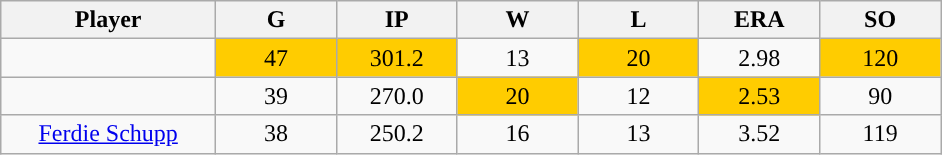<table class="wikitable sortable">
<tr>
<th bgcolor="#DDDDFF" width="16%">Player</th>
<th bgcolor="#DDDDFF" width="9%">G</th>
<th bgcolor="#DDDDFF" width="9%">IP</th>
<th bgcolor="#DDDDFF" width="9%">W</th>
<th bgcolor="#DDDDFF" width="9%">L</th>
<th bgcolor="#DDDDFF" width="9%">ERA</th>
<th bgcolor="#DDDDFF" width="9%">SO</th>
</tr>
<tr align="center">
<td></td>
<td style="background:#fc0;">47</td>
<td style="background:#fc0;">301.2</td>
<td>13</td>
<td style="background:#fc0;">20</td>
<td>2.98</td>
<td style="background:#fc0;">120</td>
</tr>
<tr align="center">
<td></td>
<td>39</td>
<td>270.0</td>
<td style="background:#fc0;">20</td>
<td>12</td>
<td style="background:#fc0;">2.53</td>
<td>90</td>
</tr>
<tr align="center">
<td><a href='#'>Ferdie Schupp</a></td>
<td>38</td>
<td>250.2</td>
<td>16</td>
<td>13</td>
<td>3.52</td>
<td>119</td>
</tr>
</table>
